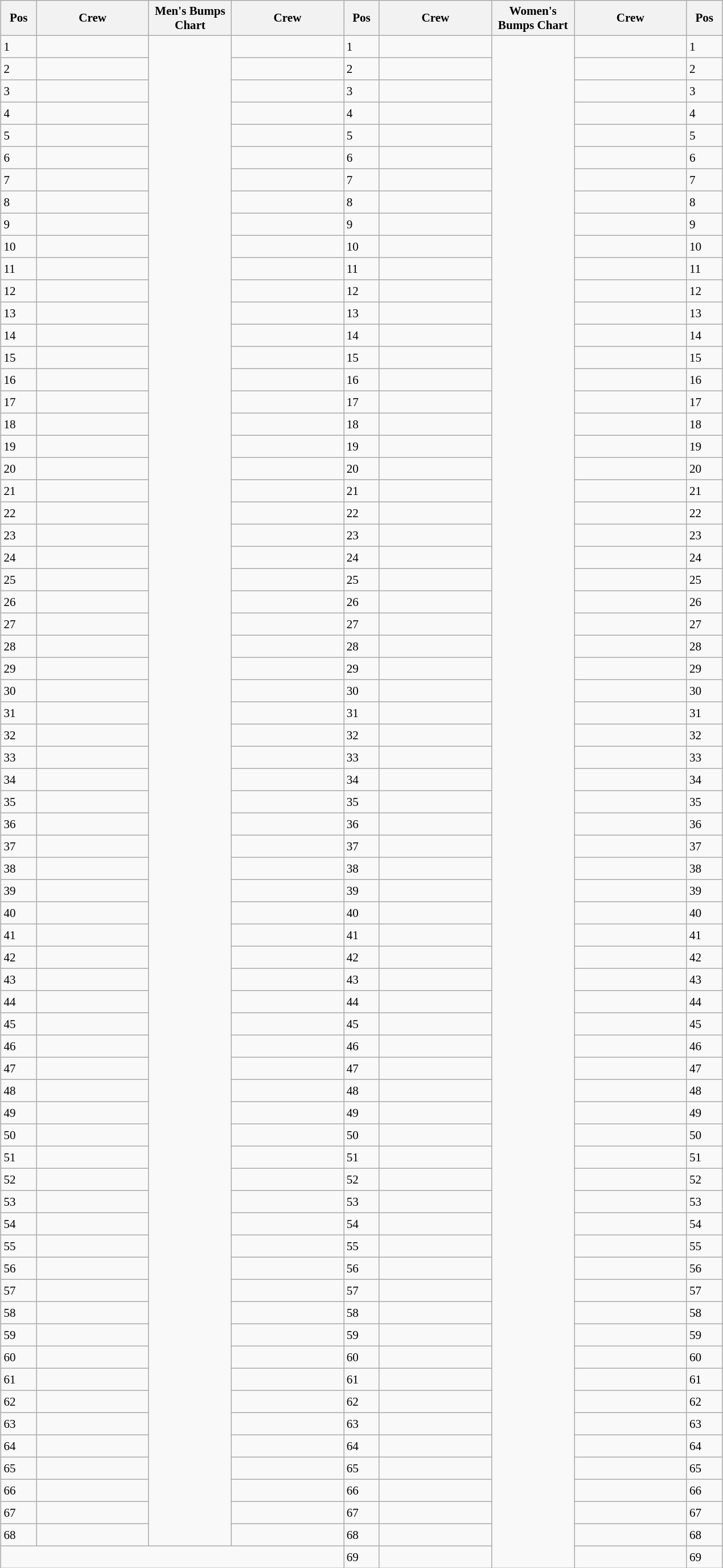<table class="wikitable" style="font-size:88%; white-space:nowrap; margin:0.5em auto">
<tr style="white-space:normal">
<th width=35>Pos</th>
<th width=125>Crew</th>
<th width=90>Men's Bumps Chart</th>
<th width=125>Crew</th>
<th width=35>Pos</th>
<th width=125>Crew</th>
<th width=90>Women's Bumps Chart</th>
<th width=125>Crew</th>
<th width=35>Pos</th>
</tr>
<tr style="height:26px">
<td>1</td>
<td></td>
<td rowspan="68" style="padding:0"><br></td>
<td></td>
<td>1</td>
<td></td>
<td rowspan="69" style="padding:0"><br></td>
<td></td>
<td>1</td>
</tr>
<tr style="height:26px">
<td>2</td>
<td></td>
<td></td>
<td>2</td>
<td></td>
<td></td>
<td>2</td>
</tr>
<tr style="height:26px">
<td>3</td>
<td></td>
<td></td>
<td>3</td>
<td></td>
<td></td>
<td>3</td>
</tr>
<tr style="height:26px">
<td>4</td>
<td></td>
<td></td>
<td>4</td>
<td></td>
<td></td>
<td>4</td>
</tr>
<tr style="height:26px">
<td>5</td>
<td></td>
<td></td>
<td>5</td>
<td></td>
<td></td>
<td>5</td>
</tr>
<tr style="height:26px">
<td>6</td>
<td></td>
<td></td>
<td>6</td>
<td></td>
<td></td>
<td>6</td>
</tr>
<tr style="height:26px">
<td>7</td>
<td></td>
<td></td>
<td>7</td>
<td></td>
<td></td>
<td>7</td>
</tr>
<tr style="height:26px">
<td>8</td>
<td></td>
<td></td>
<td>8</td>
<td></td>
<td></td>
<td>8</td>
</tr>
<tr style="height:26px">
<td>9</td>
<td></td>
<td></td>
<td>9</td>
<td></td>
<td></td>
<td>9</td>
</tr>
<tr style="height:26px">
<td>10</td>
<td></td>
<td></td>
<td>10</td>
<td></td>
<td></td>
<td>10</td>
</tr>
<tr style="height:26px">
<td>11</td>
<td></td>
<td></td>
<td>11</td>
<td></td>
<td></td>
<td>11</td>
</tr>
<tr style="height:26px">
<td>12</td>
<td></td>
<td></td>
<td>12</td>
<td></td>
<td></td>
<td>12</td>
</tr>
<tr style="height:26px">
<td>13</td>
<td></td>
<td></td>
<td>13</td>
<td></td>
<td></td>
<td>13</td>
</tr>
<tr style="height:26px">
<td>14</td>
<td></td>
<td></td>
<td>14</td>
<td></td>
<td></td>
<td>14</td>
</tr>
<tr style="height:26px">
<td>15</td>
<td></td>
<td></td>
<td>15</td>
<td></td>
<td></td>
<td>15</td>
</tr>
<tr style="height:26px">
<td>16</td>
<td></td>
<td></td>
<td>16</td>
<td></td>
<td></td>
<td>16</td>
</tr>
<tr style="height:26px">
<td>17</td>
<td></td>
<td></td>
<td>17</td>
<td></td>
<td></td>
<td>17</td>
</tr>
<tr style="height:26px">
<td>18</td>
<td></td>
<td></td>
<td>18</td>
<td></td>
<td></td>
<td>18</td>
</tr>
<tr style="height:26px">
<td>19</td>
<td></td>
<td></td>
<td>19</td>
<td></td>
<td></td>
<td>19</td>
</tr>
<tr style="height:26px">
<td>20</td>
<td></td>
<td></td>
<td>20</td>
<td></td>
<td></td>
<td>20</td>
</tr>
<tr style="height:26px">
<td>21</td>
<td></td>
<td></td>
<td>21</td>
<td></td>
<td></td>
<td>21</td>
</tr>
<tr style="height:26px">
<td>22</td>
<td></td>
<td></td>
<td>22</td>
<td></td>
<td></td>
<td>22</td>
</tr>
<tr style="height:26px">
<td>23</td>
<td></td>
<td></td>
<td>23</td>
<td></td>
<td></td>
<td>23</td>
</tr>
<tr style="height:26px">
<td>24</td>
<td></td>
<td></td>
<td>24</td>
<td></td>
<td></td>
<td>24</td>
</tr>
<tr style="height:26px">
<td>25</td>
<td></td>
<td></td>
<td>25</td>
<td></td>
<td></td>
<td>25</td>
</tr>
<tr style="height:26px">
<td>26</td>
<td></td>
<td></td>
<td>26</td>
<td></td>
<td></td>
<td>26</td>
</tr>
<tr style="height:26px">
<td>27</td>
<td></td>
<td></td>
<td>27</td>
<td></td>
<td></td>
<td>27</td>
</tr>
<tr style="height:26px">
<td>28</td>
<td></td>
<td></td>
<td>28</td>
<td></td>
<td></td>
<td>28</td>
</tr>
<tr style="height:26px">
<td>29</td>
<td></td>
<td></td>
<td>29</td>
<td></td>
<td></td>
<td>29</td>
</tr>
<tr style="height:26px">
<td>30</td>
<td></td>
<td></td>
<td>30</td>
<td></td>
<td></td>
<td>30</td>
</tr>
<tr style="height:26px">
<td>31</td>
<td></td>
<td></td>
<td>31</td>
<td></td>
<td></td>
<td>31</td>
</tr>
<tr style="height:26px">
<td>32</td>
<td></td>
<td></td>
<td>32</td>
<td></td>
<td></td>
<td>32</td>
</tr>
<tr style="height:26px">
<td>33</td>
<td></td>
<td></td>
<td>33</td>
<td></td>
<td></td>
<td>33</td>
</tr>
<tr style="height:26px">
<td>34</td>
<td></td>
<td></td>
<td>34</td>
<td></td>
<td></td>
<td>34</td>
</tr>
<tr style="height:26px">
<td>35</td>
<td></td>
<td></td>
<td>35</td>
<td></td>
<td></td>
<td>35</td>
</tr>
<tr style="height:26px">
<td>36</td>
<td></td>
<td></td>
<td>36</td>
<td></td>
<td></td>
<td>36</td>
</tr>
<tr style="height:26px">
<td>37</td>
<td></td>
<td></td>
<td>37</td>
<td></td>
<td></td>
<td>37</td>
</tr>
<tr style="height:26px">
<td>38</td>
<td></td>
<td></td>
<td>38</td>
<td></td>
<td></td>
<td>38</td>
</tr>
<tr style="height:26px">
<td>39</td>
<td></td>
<td></td>
<td>39</td>
<td></td>
<td></td>
<td>39</td>
</tr>
<tr style="height:26px">
<td>40</td>
<td></td>
<td></td>
<td>40</td>
<td></td>
<td></td>
<td>40</td>
</tr>
<tr style="height:26px">
<td>41</td>
<td></td>
<td></td>
<td>41</td>
<td></td>
<td></td>
<td>41</td>
</tr>
<tr style="height:26px">
<td>42</td>
<td></td>
<td></td>
<td>42</td>
<td></td>
<td></td>
<td>42</td>
</tr>
<tr style="height:26px">
<td>43</td>
<td></td>
<td></td>
<td>43</td>
<td></td>
<td></td>
<td>43</td>
</tr>
<tr style="height:26px">
<td>44</td>
<td></td>
<td></td>
<td>44</td>
<td></td>
<td></td>
<td>44</td>
</tr>
<tr style="height:26px">
<td>45</td>
<td></td>
<td></td>
<td>45</td>
<td></td>
<td></td>
<td>45</td>
</tr>
<tr style="height:26px">
<td>46</td>
<td></td>
<td></td>
<td>46</td>
<td></td>
<td></td>
<td>46</td>
</tr>
<tr style="height:26px">
<td>47</td>
<td></td>
<td></td>
<td>47</td>
<td></td>
<td></td>
<td>47</td>
</tr>
<tr style="height:26px">
<td>48</td>
<td></td>
<td></td>
<td>48</td>
<td></td>
<td></td>
<td>48</td>
</tr>
<tr style="height:26px">
<td>49</td>
<td></td>
<td></td>
<td>49</td>
<td></td>
<td></td>
<td>49</td>
</tr>
<tr style="height:26px">
<td>50</td>
<td></td>
<td></td>
<td>50</td>
<td></td>
<td></td>
<td>50</td>
</tr>
<tr style="height:26px">
<td>51</td>
<td></td>
<td></td>
<td>51</td>
<td></td>
<td></td>
<td>51</td>
</tr>
<tr style="height:26px">
<td>52</td>
<td></td>
<td></td>
<td>52</td>
<td></td>
<td></td>
<td>52</td>
</tr>
<tr style="height:26px">
<td>53</td>
<td></td>
<td></td>
<td>53</td>
<td></td>
<td></td>
<td>53</td>
</tr>
<tr style="height:26px">
<td>54</td>
<td></td>
<td></td>
<td>54</td>
<td></td>
<td></td>
<td>54</td>
</tr>
<tr style="height:26px">
<td>55</td>
<td></td>
<td></td>
<td>55</td>
<td></td>
<td></td>
<td>55</td>
</tr>
<tr style="height:26px">
<td>56</td>
<td></td>
<td></td>
<td>56</td>
<td></td>
<td></td>
<td>56</td>
</tr>
<tr style="height:26px">
<td>57</td>
<td></td>
<td></td>
<td>57</td>
<td></td>
<td></td>
<td>57</td>
</tr>
<tr style="height:26px">
<td>58</td>
<td></td>
<td></td>
<td>58</td>
<td></td>
<td></td>
<td>58</td>
</tr>
<tr style="height:26px">
<td>59</td>
<td></td>
<td></td>
<td>59</td>
<td></td>
<td></td>
<td>59</td>
</tr>
<tr style="height:26px">
<td>60</td>
<td></td>
<td></td>
<td>60</td>
<td></td>
<td></td>
<td>60</td>
</tr>
<tr style="height:26px">
<td>61</td>
<td></td>
<td></td>
<td>61</td>
<td></td>
<td></td>
<td>61</td>
</tr>
<tr style="height:26px">
<td>62</td>
<td></td>
<td></td>
<td>62</td>
<td></td>
<td></td>
<td>62</td>
</tr>
<tr style="height:26px">
<td>63</td>
<td></td>
<td></td>
<td>63</td>
<td></td>
<td></td>
<td>63</td>
</tr>
<tr style="height:26px">
<td>64</td>
<td></td>
<td></td>
<td>64</td>
<td></td>
<td></td>
<td>64</td>
</tr>
<tr style="height:26px">
<td>65</td>
<td></td>
<td></td>
<td>65</td>
<td></td>
<td></td>
<td>65</td>
</tr>
<tr style="height:26px">
<td>66</td>
<td></td>
<td></td>
<td>66</td>
<td></td>
<td></td>
<td>66</td>
</tr>
<tr style="height:26px">
<td>67</td>
<td></td>
<td></td>
<td>67</td>
<td></td>
<td></td>
<td>67</td>
</tr>
<tr style="height:26px">
<td>68</td>
<td></td>
<td></td>
<td>68</td>
<td></td>
<td></td>
<td>68</td>
</tr>
<tr style="height:26px">
<td colspan="4"> </td>
<td>69</td>
<td></td>
<td></td>
<td>69</td>
</tr>
</table>
